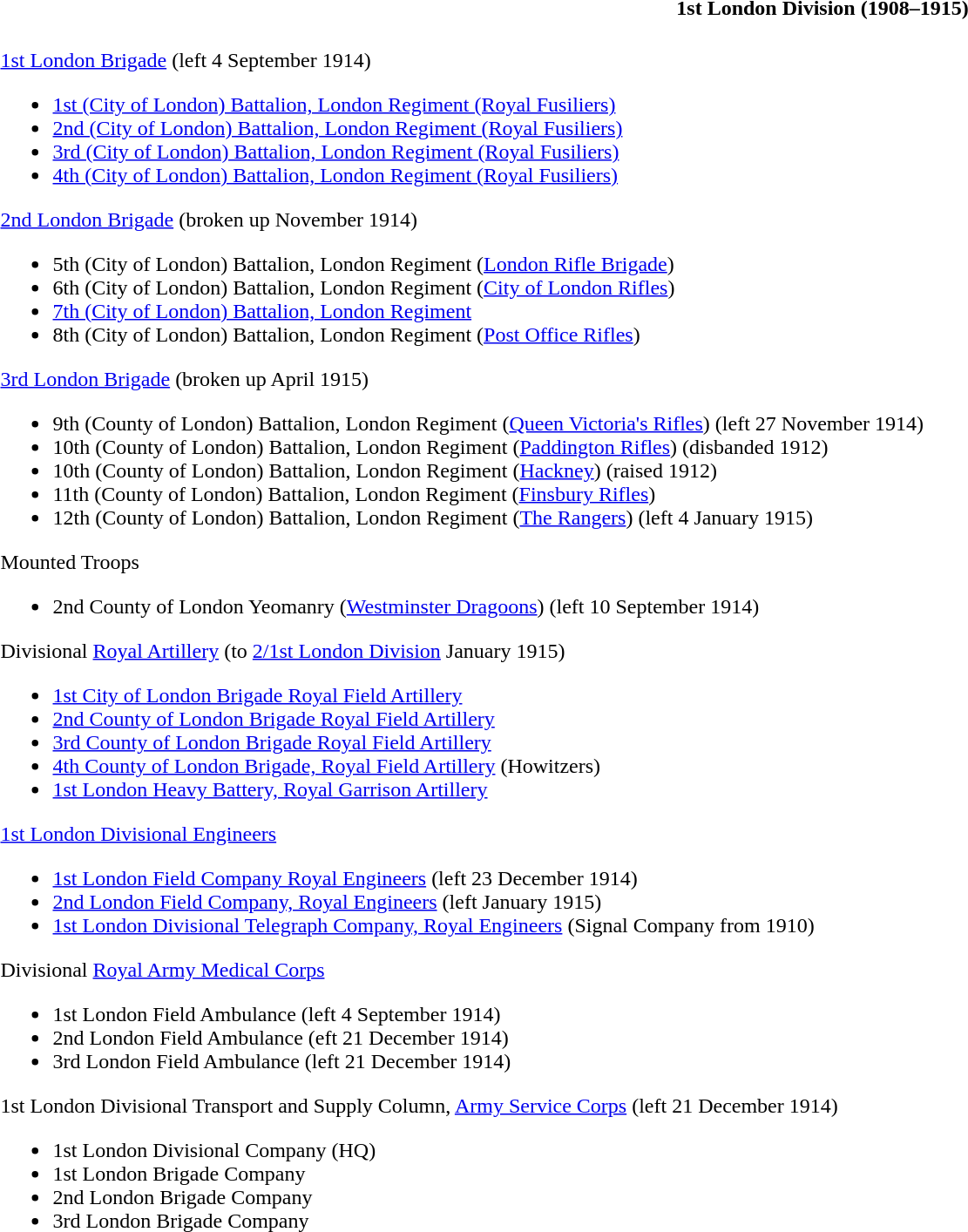<table class="toccolours collapsible collapsed" style="width:100%; background:transparent;">
<tr>
<th colspan=>1st London Division (1908–1915)</th>
</tr>
<tr>
<td colspan="2"><br><a href='#'>1st London Brigade</a> (left 4 September 1914)<ul><li><a href='#'>1st (City of London) Battalion, London Regiment (Royal Fusiliers)</a></li><li><a href='#'>2nd (City of London) Battalion, London Regiment (Royal Fusiliers)</a></li><li><a href='#'>3rd (City of London) Battalion, London Regiment (Royal Fusiliers)</a></li><li><a href='#'>4th (City of London) Battalion, London Regiment (Royal Fusiliers)</a></li></ul><a href='#'>2nd London Brigade</a> (broken up November 1914)<ul><li>5th (City of London) Battalion, London Regiment (<a href='#'>London Rifle Brigade</a>)</li><li>6th (City of London) Battalion, London Regiment (<a href='#'>City of London Rifles</a>)</li><li><a href='#'>7th (City of London) Battalion, London Regiment</a></li><li>8th (City of London) Battalion, London Regiment (<a href='#'>Post Office Rifles</a>)</li></ul><a href='#'>3rd London Brigade</a> (broken up April 1915)<ul><li>9th (County of London) Battalion, London Regiment (<a href='#'>Queen Victoria's Rifles</a>) (left 27 November 1914)</li><li>10th (County of London) Battalion, London Regiment (<a href='#'>Paddington Rifles</a>) (disbanded 1912)</li><li>10th (County of London) Battalion, London Regiment (<a href='#'>Hackney</a>) (raised 1912)</li><li>11th (County of London) Battalion, London Regiment (<a href='#'>Finsbury Rifles</a>)</li><li>12th (County of London) Battalion, London Regiment (<a href='#'>The Rangers</a>) (left 4 January 1915)</li></ul>Mounted Troops<ul><li>2nd County of London Yeomanry (<a href='#'>Westminster Dragoons</a>) (left 10 September 1914)</li></ul>Divisional <a href='#'>Royal Artillery</a> (to <a href='#'>2/1st London Division</a> January 1915)<ul><li><a href='#'>1st City of London Brigade Royal Field Artillery</a></li><li><a href='#'>2nd County of London Brigade Royal Field Artillery</a></li><li><a href='#'>3rd County of London Brigade Royal Field Artillery</a></li><li><a href='#'>4th County of London Brigade, Royal Field Artillery</a> (Howitzers)</li><li><a href='#'>1st London Heavy Battery, Royal Garrison Artillery</a></li></ul><a href='#'>1st London Divisional Engineers</a><ul><li><a href='#'>1st London Field Company Royal Engineers</a> (left 23 December 1914)</li><li><a href='#'>2nd London Field Company, Royal Engineers</a> (left January 1915)</li><li><a href='#'>1st London Divisional Telegraph Company, Royal Engineers</a> (Signal Company from 1910)</li></ul>Divisional <a href='#'>Royal Army Medical Corps</a><ul><li>1st London Field Ambulance (left 4 September 1914)</li><li>2nd London Field Ambulance (eft 21 December 1914)</li><li>3rd London Field Ambulance (left 21 December 1914)</li></ul>1st London Divisional Transport and Supply Column, <a href='#'>Army Service Corps</a> (left 21 December 1914)<ul><li>1st London Divisional Company (HQ)</li><li>1st London Brigade Company</li><li>2nd London Brigade Company</li><li>3rd London Brigade Company</li></ul></td>
</tr>
</table>
